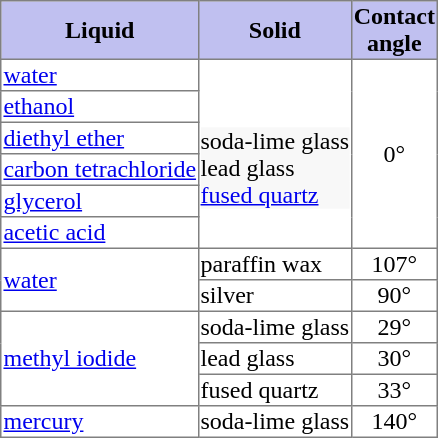<table class="toccolours" border="1" style="float: right; clear: right; margin: 0 0 1em 1em; border-collapse: collapse;">
<tr style="text-align:center; background:#c0c0f0;">
<th>Liquid</th>
<th>Solid</th>
<th>Contact<br>angle</th>
</tr>
<tr>
<td><a href='#'>water</a></td>
<td rowspan="6"><br><table cellpadding="0" cellspacing="0" border="0">
<tr style="background:#f8f8f8;">
<td>soda-lime glass</td>
</tr>
<tr style="background:#f8f8f8;">
<td>lead glass</td>
</tr>
<tr style="background:#f8f8f8;">
<td><a href='#'>fused quartz</a></td>
</tr>
</table>
</td>
<td rowspan="6" style="text-align:center;">0°</td>
</tr>
<tr>
<td><a href='#'>ethanol</a></td>
</tr>
<tr>
<td><a href='#'>diethyl ether</a></td>
</tr>
<tr>
<td><a href='#'>carbon tetrachloride</a></td>
</tr>
<tr>
<td><a href='#'>glycerol</a></td>
</tr>
<tr>
<td><a href='#'>acetic acid</a></td>
</tr>
<tr>
<td rowspan="2"><a href='#'>water</a></td>
<td>paraffin wax</td>
<td style="text-align:center;">107°</td>
</tr>
<tr>
<td>silver</td>
<td style="text-align:center;">90°</td>
</tr>
<tr>
<td rowspan="3"><a href='#'>methyl iodide</a></td>
<td>soda-lime glass</td>
<td style="text-align:center;">29°</td>
</tr>
<tr>
<td>lead glass</td>
<td style="text-align:center;">30°</td>
</tr>
<tr>
<td>fused quartz</td>
<td style="text-align:center;">33°</td>
</tr>
<tr>
<td><a href='#'>mercury</a></td>
<td>soda-lime glass</td>
<td style="text-align:center;">140°</td>
</tr>
</table>
